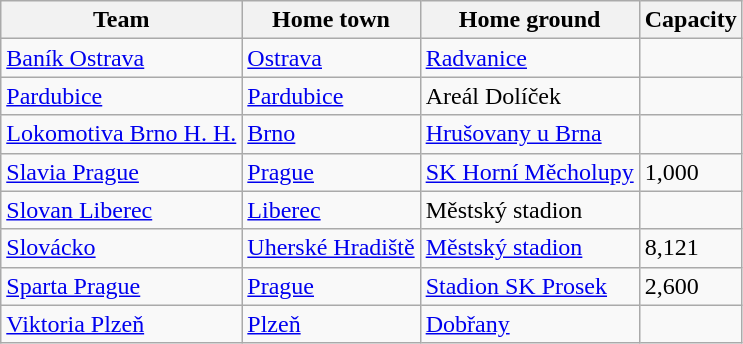<table class="wikitable sortable">
<tr>
<th>Team</th>
<th>Home town</th>
<th>Home ground</th>
<th>Capacity</th>
</tr>
<tr>
<td><a href='#'>Baník Ostrava</a></td>
<td><a href='#'>Ostrava</a></td>
<td><a href='#'>Radvanice</a></td>
<td></td>
</tr>
<tr>
<td><a href='#'>Pardubice</a></td>
<td><a href='#'>Pardubice</a></td>
<td>Areál Dolíček</td>
<td></td>
</tr>
<tr>
<td><a href='#'>Lokomotiva Brno H. H.</a></td>
<td><a href='#'>Brno</a></td>
<td><a href='#'>Hrušovany u Brna</a></td>
<td></td>
</tr>
<tr>
<td><a href='#'>Slavia Prague</a></td>
<td><a href='#'>Prague</a></td>
<td><a href='#'>SK Horní Měcholupy</a></td>
<td>1,000</td>
</tr>
<tr>
<td><a href='#'>Slovan Liberec</a></td>
<td><a href='#'>Liberec</a></td>
<td>Městský stadion</td>
<td></td>
</tr>
<tr>
<td><a href='#'>Slovácko</a></td>
<td><a href='#'>Uherské Hradiště</a></td>
<td><a href='#'>Městský stadion</a></td>
<td>8,121</td>
</tr>
<tr>
<td><a href='#'>Sparta Prague</a></td>
<td><a href='#'>Prague</a></td>
<td><a href='#'>Stadion SK Prosek</a></td>
<td>2,600</td>
</tr>
<tr>
<td><a href='#'>Viktoria Plzeň</a></td>
<td><a href='#'>Plzeň</a></td>
<td><a href='#'>Dobřany</a></td>
<td></td>
</tr>
</table>
